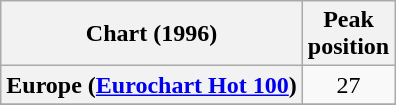<table class="wikitable sortable plainrowheaders" style="text-align:center">
<tr>
<th>Chart (1996)</th>
<th>Peak<br>position</th>
</tr>
<tr>
<th scope="row">Europe (<a href='#'>Eurochart Hot 100</a>)</th>
<td>27</td>
</tr>
<tr>
</tr>
<tr>
</tr>
</table>
